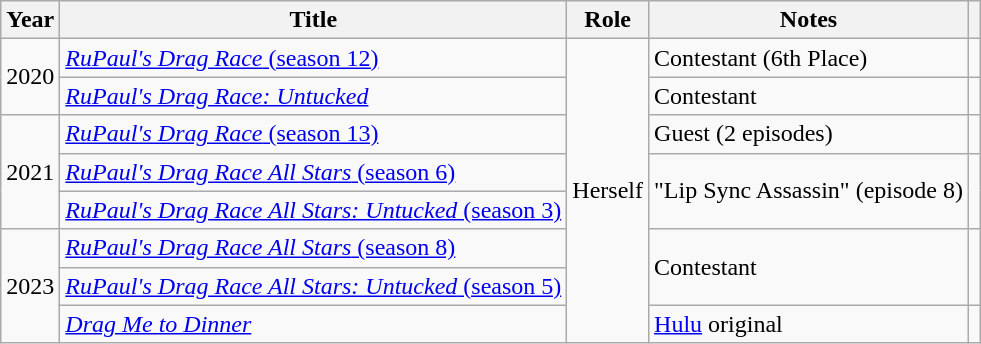<table class="wikitable">
<tr>
<th>Year</th>
<th>Title</th>
<th>Role</th>
<th>Notes</th>
<th style="text-align: center;" class="unsortable"></th>
</tr>
<tr>
<td rowspan="2">2020</td>
<td><a href='#'><em>RuPaul's Drag Race</em> (season 12)</a></td>
<td rowspan="8">Herself</td>
<td>Contestant (6th Place)</td>
<td></td>
</tr>
<tr>
<td><em><a href='#'>RuPaul's Drag Race: Untucked</a></em></td>
<td>Contestant</td>
<td></td>
</tr>
<tr>
<td rowspan="3">2021</td>
<td><a href='#'><em>RuPaul's Drag Race</em> (season 13)</a></td>
<td>Guest (2 episodes)</td>
<td style="text-align: center;"></td>
</tr>
<tr>
<td><a href='#'><em>RuPaul's Drag Race All Stars</em> (season 6)</a></td>
<td rowspan="2">"Lip Sync Assassin" (episode 8)</td>
<td rowspan="2" style="text-align: center;"></td>
</tr>
<tr>
<td scope="row"><a href='#'><em>RuPaul's Drag Race All Stars: Untucked</em> (season 3)</a></td>
</tr>
<tr>
<td rowspan="3">2023</td>
<td><a href='#'><em>RuPaul's Drag Race All Stars</em> (season 8)</a></td>
<td rowspan="2">Contestant</td>
<td rowspan="2" style="text-align: center;"></td>
</tr>
<tr>
<td scope="row"><a href='#'><em>RuPaul's Drag Race All Stars: Untucked</em> (season 5)</a></td>
</tr>
<tr>
<td><em><a href='#'>Drag Me to Dinner</a></em></td>
<td><a href='#'>Hulu</a> original</td>
<td></td>
</tr>
</table>
